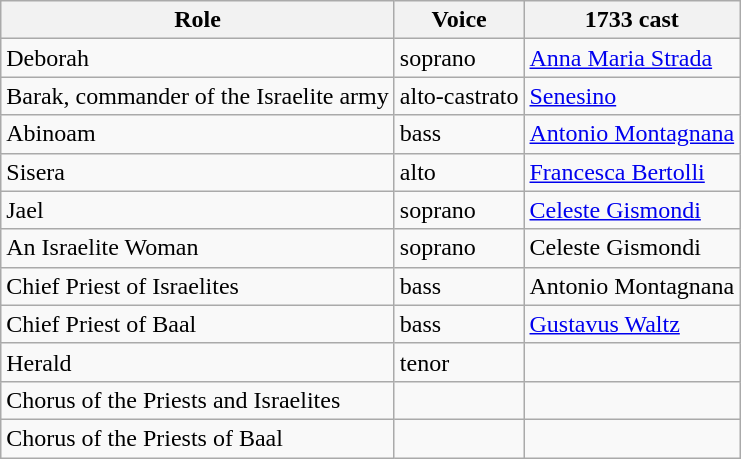<table class="wikitable">
<tr>
<th>Role</th>
<th>Voice</th>
<th>1733 cast</th>
</tr>
<tr>
<td>Deborah</td>
<td>soprano</td>
<td><a href='#'>Anna Maria Strada</a></td>
</tr>
<tr>
<td>Barak, commander of the Israelite army</td>
<td>alto-castrato</td>
<td><a href='#'>Senesino</a></td>
</tr>
<tr>
<td>Abinoam</td>
<td>bass</td>
<td><a href='#'>Antonio Montagnana</a></td>
</tr>
<tr>
<td>Sisera</td>
<td>alto</td>
<td><a href='#'>Francesca Bertolli</a></td>
</tr>
<tr>
<td>Jael</td>
<td>soprano</td>
<td><a href='#'>Celeste Gismondi</a></td>
</tr>
<tr>
<td>An Israelite Woman</td>
<td>soprano</td>
<td>Celeste Gismondi</td>
</tr>
<tr>
<td>Chief Priest of Israelites</td>
<td>bass</td>
<td>Antonio Montagnana</td>
</tr>
<tr>
<td>Chief Priest of Baal</td>
<td>bass</td>
<td><a href='#'>Gustavus Waltz</a></td>
</tr>
<tr>
<td>Herald</td>
<td>tenor</td>
<td></td>
</tr>
<tr>
<td>Chorus of the Priests and Israelites</td>
<td></td>
<td></td>
</tr>
<tr>
<td>Chorus of the Priests of Baal</td>
<td></td>
<td></td>
</tr>
</table>
